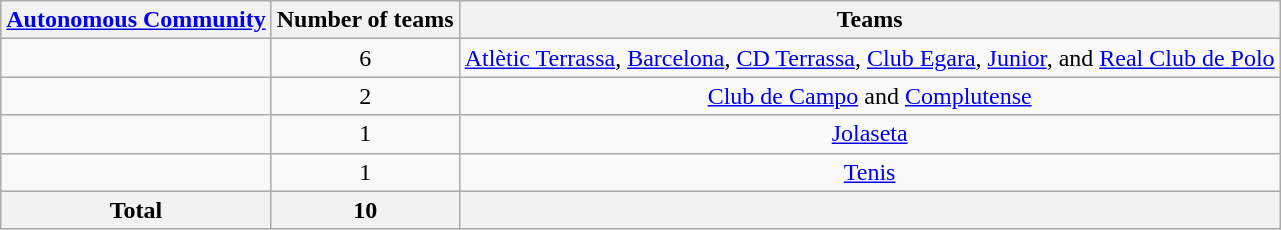<table class="wikitable">
<tr>
<th><a href='#'>Autonomous Community</a></th>
<th>Number of teams</th>
<th>Teams</th>
</tr>
<tr>
<td></td>
<td align=center>6</td>
<td align=center><a href='#'>Atlètic Terrassa</a>, <a href='#'>Barcelona</a>, <a href='#'>CD Terrassa</a>, <a href='#'>Club Egara</a>, <a href='#'>Junior</a>, and <a href='#'>Real Club de Polo</a></td>
</tr>
<tr>
<td></td>
<td align=center>2</td>
<td align=center><a href='#'>Club de Campo</a> and <a href='#'>Complutense</a></td>
</tr>
<tr>
<td></td>
<td align=center>1</td>
<td align=center><a href='#'>Jolaseta</a></td>
</tr>
<tr>
<td></td>
<td align=center>1</td>
<td align=center><a href='#'>Tenis</a></td>
</tr>
<tr>
<th>Total</th>
<th>10</th>
<th></th>
</tr>
</table>
